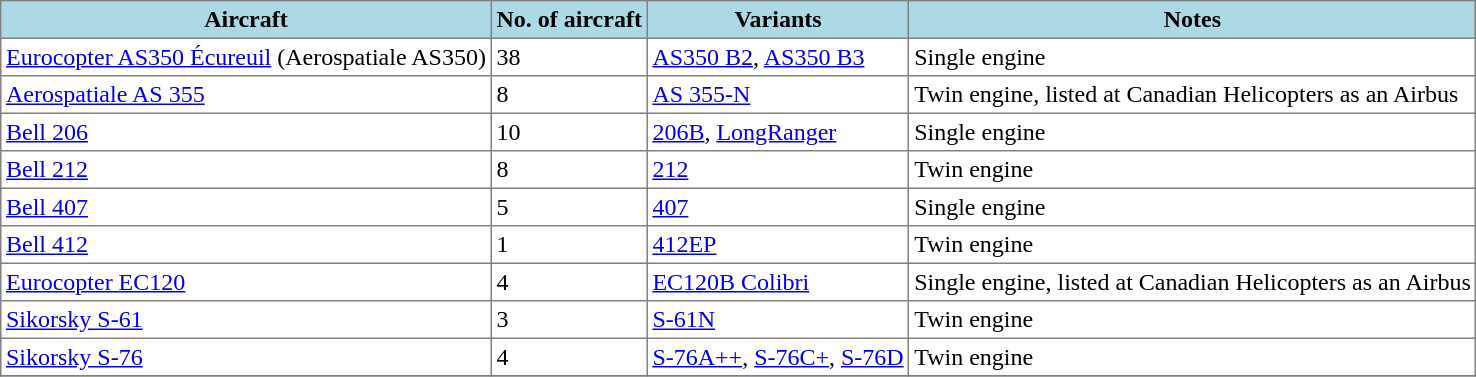<table class="toccolours" border="1" cellpadding="3" style="border-collapse:collapse">
<tr bgcolor=lightblue>
<th>Aircraft</th>
<th>No. of aircraft</th>
<th>Variants</th>
<th>Notes</th>
</tr>
<tr>
<td><a href='#'>Eurocopter AS350 Écureuil</a> (Aerospatiale AS350)</td>
<td>38</td>
<td><a href='#'>AS350 B2</a>, <a href='#'>AS350 B3</a></td>
<td>Single engine</td>
</tr>
<tr>
<td><a href='#'>Aerospatiale AS 355</a></td>
<td>8</td>
<td><a href='#'>AS 355-N</a></td>
<td>Twin engine, listed at Canadian Helicopters as an Airbus</td>
</tr>
<tr>
<td><a href='#'>Bell 206</a></td>
<td>10</td>
<td><a href='#'>206B</a>, <a href='#'>LongRanger</a></td>
<td>Single engine</td>
</tr>
<tr>
<td><a href='#'>Bell 212</a></td>
<td>8</td>
<td><a href='#'>212</a></td>
<td>Twin engine</td>
</tr>
<tr>
<td><a href='#'>Bell 407</a></td>
<td>5</td>
<td><a href='#'>407</a></td>
<td>Single engine</td>
</tr>
<tr>
<td><a href='#'>Bell 412</a></td>
<td>1</td>
<td><a href='#'>412EP</a></td>
<td>Twin engine</td>
</tr>
<tr>
<td><a href='#'>Eurocopter EC120</a></td>
<td>4</td>
<td><a href='#'>EC120B Colibri</a></td>
<td>Single engine, listed at Canadian Helicopters as an Airbus</td>
</tr>
<tr>
<td><a href='#'>Sikorsky S-61</a></td>
<td>3</td>
<td><a href='#'>S-61N</a></td>
<td>Twin engine</td>
</tr>
<tr>
<td><a href='#'>Sikorsky S-76</a></td>
<td>4</td>
<td><a href='#'>S-76A++</a>, <a href='#'>S-76C+</a>, <a href='#'>S-76D</a></td>
<td>Twin engine</td>
</tr>
<tr>
</tr>
</table>
